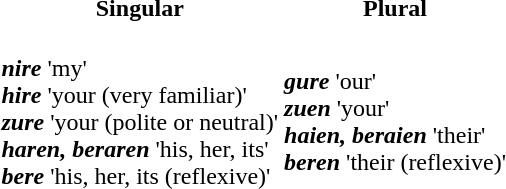<table>
<tr>
<th align="center">Singular</th>
<th align="center">Plural</th>
</tr>
<tr>
<td><br><strong><em>nire</em></strong> 'my'<br><strong><em>hire</em></strong> 'your (very familiar)'<br><strong><em>zure</em></strong> 'your (polite or neutral)'<br><strong><em>haren, beraren</em></strong> 'his, her, its'<br><strong><em>bere</em></strong> 'his, her, its (reflexive)'</td>
<td><br><strong><em>gure</em></strong> 'our'<br><strong><em>zuen</em></strong> 'your'<br><strong><em>haien, beraien</em></strong> 'their'<br><strong><em>beren</em></strong> 'their (reflexive)'</td>
</tr>
</table>
